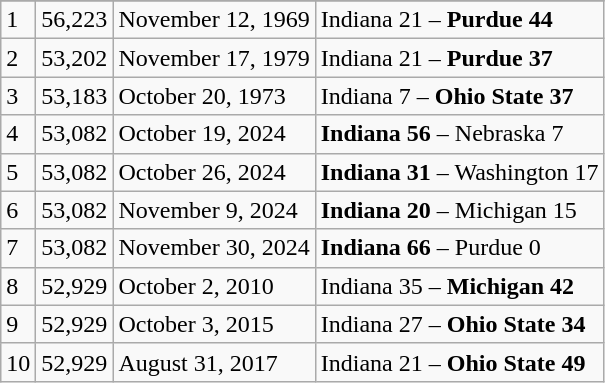<table class=wikitable>
<tr>
</tr>
<tr>
<td>1</td>
<td>56,223</td>
<td>November 12, 1969</td>
<td>Indiana 21 – <strong>Purdue 44</strong></td>
</tr>
<tr>
<td>2</td>
<td>53,202</td>
<td>November 17, 1979</td>
<td>Indiana 21 – <strong>Purdue 37</strong></td>
</tr>
<tr>
<td>3</td>
<td>53,183</td>
<td>October 20, 1973</td>
<td>Indiana 7 – <strong>Ohio State 37</strong></td>
</tr>
<tr>
<td>4</td>
<td>53,082</td>
<td>October 19, 2024</td>
<td><strong>Indiana 56</strong> – Nebraska 7</td>
</tr>
<tr>
<td>5</td>
<td>53,082</td>
<td>October 26, 2024</td>
<td><strong>Indiana 31</strong> – Washington 17</td>
</tr>
<tr>
<td>6</td>
<td>53,082</td>
<td>November 9, 2024</td>
<td><strong>Indiana 20</strong> – Michigan 15</td>
</tr>
<tr>
<td>7</td>
<td>53,082</td>
<td>November 30, 2024</td>
<td><strong>Indiana 66</strong> – Purdue 0</td>
</tr>
<tr>
<td>8</td>
<td>52,929</td>
<td>October 2, 2010</td>
<td>Indiana 35 – <strong>Michigan 42</strong></td>
</tr>
<tr>
<td>9</td>
<td>52,929</td>
<td>October 3, 2015</td>
<td>Indiana 27 – <strong>Ohio State 34</strong></td>
</tr>
<tr>
<td>10</td>
<td>52,929</td>
<td>August 31, 2017</td>
<td>Indiana 21 – <strong>Ohio State 49</strong></td>
</tr>
</table>
